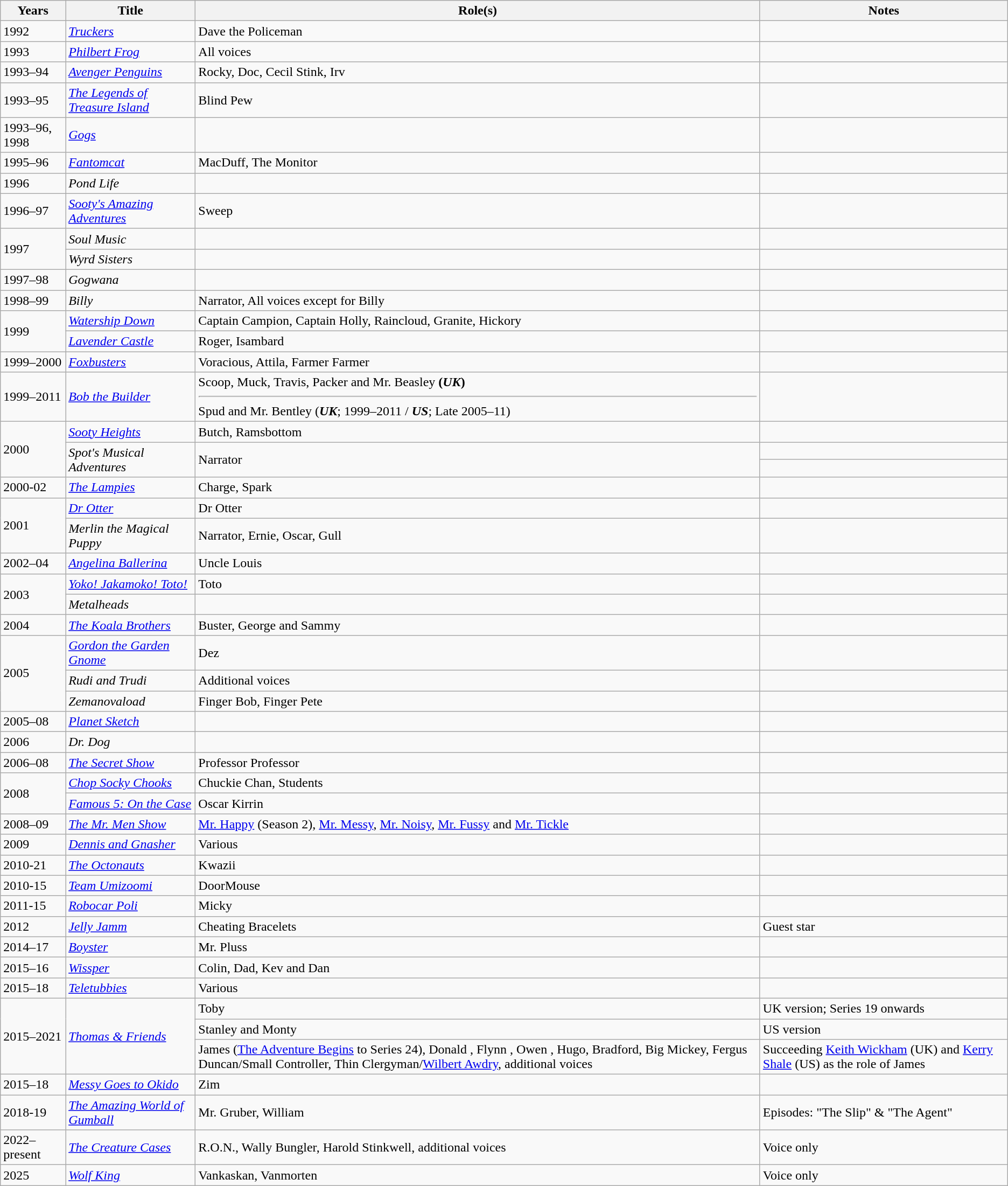<table class="wikitable">
<tr>
<th>Years</th>
<th>Title</th>
<th>Role(s)</th>
<th>Notes</th>
</tr>
<tr>
<td>1992</td>
<td><em><a href='#'>Truckers</a></em></td>
<td>Dave the Policeman</td>
<td></td>
</tr>
<tr>
<td>1993</td>
<td><em><a href='#'>Philbert Frog</a></em></td>
<td>All voices</td>
<td></td>
</tr>
<tr>
<td>1993–94</td>
<td><em><a href='#'>Avenger Penguins</a></em></td>
<td>Rocky, Doc, Cecil Stink, Irv</td>
<td></td>
</tr>
<tr>
<td>1993–95</td>
<td><em><a href='#'>The Legends of Treasure Island</a></em></td>
<td>Blind Pew</td>
<td></td>
</tr>
<tr>
<td>1993–96, 1998</td>
<td><em><a href='#'>Gogs</a></em></td>
<td></td>
<td></td>
</tr>
<tr>
<td>1995–96</td>
<td><em><a href='#'>Fantomcat</a></em></td>
<td>MacDuff, The Monitor</td>
<td></td>
</tr>
<tr>
<td>1996</td>
<td><em>Pond Life</em></td>
<td></td>
<td></td>
</tr>
<tr>
<td>1996–97</td>
<td><em><a href='#'>Sooty's Amazing Adventures</a></em></td>
<td>Sweep</td>
<td></td>
</tr>
<tr>
<td rowspan="2">1997</td>
<td><em>Soul Music</em></td>
<td></td>
<td></td>
</tr>
<tr>
<td><em>Wyrd Sisters</em></td>
<td></td>
<td></td>
</tr>
<tr>
<td>1997–98</td>
<td><em>Gogwana</em></td>
<td></td>
<td></td>
</tr>
<tr>
<td>1998–99</td>
<td><em>Billy</em></td>
<td>Narrator, All voices except for Billy</td>
<td></td>
</tr>
<tr>
<td rowspan = "2">1999</td>
<td><em><a href='#'>Watership Down</a></em></td>
<td>Captain Campion, Captain Holly, Raincloud, Granite, Hickory</td>
<td></td>
</tr>
<tr>
<td><em><a href='#'>Lavender Castle</a></em></td>
<td>Roger, Isambard</td>
<td></td>
</tr>
<tr>
<td>1999–2000</td>
<td><em><a href='#'>Foxbusters</a></em></td>
<td>Voracious, Attila, Farmer Farmer</td>
<td></td>
</tr>
<tr>
<td>1999–2011</td>
<td><em><a href='#'>Bob the Builder</a></em></td>
<td>Scoop, Muck, Travis, Packer and Mr. Beasley <strong>(<em>UK</em>)</strong><hr>Spud and Mr. Bentley (<strong><em>UK</em></strong>; 1999–2011 / <strong><em>US</em></strong>; Late 2005–11)</td>
<td></td>
</tr>
<tr>
<td rowspan="3">2000</td>
<td><em><a href='#'>Sooty Heights</a></em></td>
<td>Butch, Ramsbottom</td>
<td></td>
</tr>
<tr>
<td rowspan="2"><em>Spot's Musical Adventures</em></td>
<td rowspan="2">Narrator</td>
<td></td>
</tr>
<tr>
<td></td>
</tr>
<tr>
<td>2000-02</td>
<td><em><a href='#'>The Lampies</a></em></td>
<td>Charge, Spark</td>
<td></td>
</tr>
<tr>
<td rowspan="2">2001</td>
<td><em><a href='#'>Dr Otter</a></em></td>
<td>Dr Otter</td>
<td></td>
</tr>
<tr>
<td><em>Merlin the Magical Puppy</em></td>
<td>Narrator, Ernie, Oscar, Gull</td>
<td></td>
</tr>
<tr>
<td>2002–04</td>
<td><em><a href='#'>Angelina Ballerina</a></em></td>
<td>Uncle Louis</td>
<td></td>
</tr>
<tr>
<td rowspan = "2">2003</td>
<td><em><a href='#'>Yoko! Jakamoko! Toto!</a></em></td>
<td>Toto</td>
<td></td>
</tr>
<tr>
<td><em>Metalheads</em></td>
<td></td>
<td></td>
</tr>
<tr>
<td>2004</td>
<td><em><a href='#'>The Koala Brothers</a></em></td>
<td>Buster, George and Sammy</td>
<td></td>
</tr>
<tr>
<td rowspan = "3">2005</td>
<td><em><a href='#'>Gordon the Garden Gnome</a></em></td>
<td>Dez</td>
<td></td>
</tr>
<tr>
<td><em>Rudi and Trudi</em></td>
<td>Additional voices</td>
<td></td>
</tr>
<tr>
<td><em>Zemanovaload</em></td>
<td>Finger Bob, Finger Pete</td>
<td></td>
</tr>
<tr>
<td>2005–08</td>
<td><em><a href='#'>Planet Sketch</a></em></td>
<td></td>
<td></td>
</tr>
<tr>
<td>2006</td>
<td><em>Dr. Dog</em></td>
<td></td>
<td></td>
</tr>
<tr>
<td>2006–08</td>
<td><em><a href='#'>The Secret Show</a></em></td>
<td>Professor Professor</td>
<td></td>
</tr>
<tr>
<td rowspan = "2">2008</td>
<td><em><a href='#'>Chop Socky Chooks</a></em></td>
<td>Chuckie Chan, Students</td>
<td></td>
</tr>
<tr>
<td><em><a href='#'>Famous 5: On the Case</a></em></td>
<td>Oscar Kirrin</td>
<td></td>
</tr>
<tr>
<td>2008–09</td>
<td><em><a href='#'>The Mr. Men Show</a></em></td>
<td><a href='#'>Mr. Happy</a> (Season 2), <a href='#'>Mr. Messy</a>, <a href='#'>Mr. Noisy</a>, <a href='#'>Mr. Fussy</a> and <a href='#'>Mr. Tickle</a></td>
<td></td>
</tr>
<tr>
<td>2009</td>
<td><em><a href='#'>Dennis and Gnasher</a></em></td>
<td>Various</td>
<td></td>
</tr>
<tr>
<td>2010-21</td>
<td><em><a href='#'>The Octonauts</a></em></td>
<td>Kwazii</td>
<td></td>
</tr>
<tr>
<td>2010-15</td>
<td><em><a href='#'>Team Umizoomi</a></em></td>
<td>DoorMouse</td>
<td></td>
</tr>
<tr>
<td>2011-15</td>
<td><em><a href='#'>Robocar Poli</a></em></td>
<td>Micky</td>
<td></td>
</tr>
<tr>
<td>2012</td>
<td><em><a href='#'>Jelly Jamm</a></em></td>
<td>Cheating Bracelets</td>
<td>Guest star</td>
</tr>
<tr>
<td>2014–17</td>
<td><em><a href='#'>Boyster</a></em></td>
<td>Mr. Pluss</td>
<td></td>
</tr>
<tr>
<td>2015–16</td>
<td><em><a href='#'>Wissper</a></em></td>
<td>Colin, Dad, Kev and Dan</td>
<td></td>
</tr>
<tr>
<td>2015–18</td>
<td><em><a href='#'>Teletubbies</a></em></td>
<td>Various</td>
<td></td>
</tr>
<tr>
<td rowspan = "3">2015–2021</td>
<td rowspan = "3"><em><a href='#'>Thomas & Friends</a></em></td>
<td>Toby</td>
<td>UK version; Series 19 onwards</td>
</tr>
<tr>
<td>Stanley and Monty</td>
<td>US version</td>
</tr>
<tr>
<td>James (<a href='#'>The Adventure Begins</a> to Series 24), Donald , Flynn , Owen , Hugo, Bradford, Big Mickey, Fergus Duncan/Small Controller, Thin Clergyman/<a href='#'>Wilbert Awdry</a>, additional voices</td>
<td>Succeeding <a href='#'>Keith Wickham</a> (UK) and <a href='#'>Kerry Shale</a> (US) as the role of James</td>
</tr>
<tr>
<td>2015–18</td>
<td><em><a href='#'>Messy Goes to Okido</a></em></td>
<td>Zim</td>
<td></td>
</tr>
<tr>
<td>2018-19</td>
<td><em><a href='#'>The Amazing World of Gumball</a></em></td>
<td>Mr. Gruber, William</td>
<td>Episodes: "The Slip" & "The Agent"</td>
</tr>
<tr>
<td>2022–present</td>
<td><em><a href='#'>The Creature Cases</a></em></td>
<td>R.O.N., Wally Bungler, Harold Stinkwell, additional voices</td>
<td>Voice only</td>
</tr>
<tr>
<td>2025</td>
<td><em><a href='#'>Wolf King</a></em></td>
<td>Vankaskan, Vanmorten</td>
<td>Voice only</td>
</tr>
</table>
